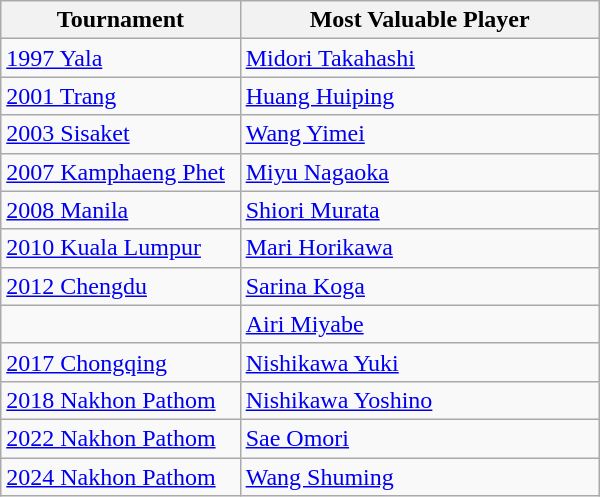<table class=wikitable style="width: 400px;">
<tr>
<th style="width: 40%;">Tournament</th>
<th style="width: 60%;">Most Valuable Player</th>
</tr>
<tr>
<td><a href='#'>1997 Yala</a></td>
<td> <a href='#'>Midori Takahashi</a></td>
</tr>
<tr>
<td><a href='#'>2001 Trang</a></td>
<td> <a href='#'>Huang Huiping</a></td>
</tr>
<tr>
<td><a href='#'>2003 Sisaket</a></td>
<td> <a href='#'>Wang Yimei</a></td>
</tr>
<tr>
<td><a href='#'>2007 Kamphaeng Phet</a></td>
<td> <a href='#'>Miyu Nagaoka</a></td>
</tr>
<tr>
<td><a href='#'>2008 Manila</a></td>
<td> <a href='#'>Shiori Murata</a></td>
</tr>
<tr>
<td><a href='#'>2010 Kuala Lumpur</a></td>
<td> <a href='#'>Mari Horikawa</a></td>
</tr>
<tr>
<td><a href='#'>2012 Chengdu</a></td>
<td> <a href='#'>Sarina Koga</a></td>
</tr>
<tr>
<td></td>
<td> <a href='#'>Airi Miyabe</a></td>
</tr>
<tr>
<td><a href='#'>2017 Chongqing</a></td>
<td> <a href='#'>Nishikawa Yuki</a></td>
</tr>
<tr>
<td><a href='#'>2018 Nakhon Pathom</a></td>
<td> <a href='#'>Nishikawa Yoshino</a></td>
</tr>
<tr>
<td><a href='#'>2022 Nakhon Pathom</a></td>
<td> <a href='#'>Sae Omori</a></td>
</tr>
<tr>
<td><a href='#'>2024 Nakhon Pathom</a></td>
<td> <a href='#'>Wang Shuming</a></td>
</tr>
</table>
